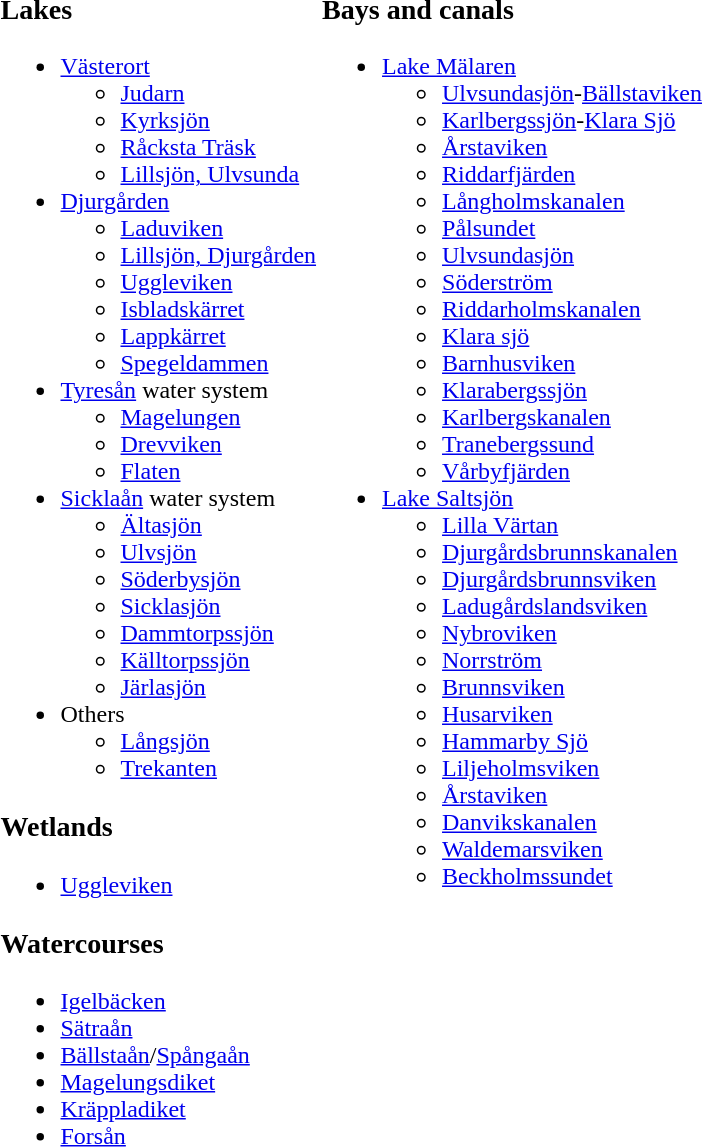<table align="left" width="">
<tr>
<td valign="top"><br><h3>Lakes</h3><ul><li><a href='#'>Västerort</a><ul><li><a href='#'>Judarn</a></li><li><a href='#'>Kyrksjön</a></li><li><a href='#'>Råcksta Träsk</a></li><li><a href='#'>Lillsjön, Ulvsunda</a></li></ul></li><li><a href='#'>Djurgården</a><ul><li><a href='#'>Laduviken</a></li><li><a href='#'>Lillsjön, Djurgården</a></li><li><a href='#'>Uggleviken</a></li><li><a href='#'>Isbladskärret</a></li><li><a href='#'>Lappkärret</a></li><li><a href='#'>Spegeldammen</a></li></ul></li><li><a href='#'>Tyresån</a> water system<ul><li><a href='#'>Magelungen</a></li><li><a href='#'>Drevviken</a></li><li><a href='#'>Flaten</a></li></ul></li><li><a href='#'>Sicklaån</a> water system<ul><li><a href='#'>Ältasjön</a></li><li><a href='#'>Ulvsjön</a></li><li><a href='#'>Söderbysjön</a></li><li><a href='#'>Sicklasjön</a></li><li><a href='#'>Dammtorpssjön</a></li><li><a href='#'>Källtorpssjön</a></li><li><a href='#'>Järlasjön</a></li></ul></li><li>Others<ul><li><a href='#'>Långsjön</a></li><li><a href='#'>Trekanten</a></li></ul></li></ul><h3>Wetlands</h3><ul><li><a href='#'>Uggleviken</a></li></ul><h3>Watercourses</h3><ul><li><a href='#'>Igelbäcken</a></li><li><a href='#'>Sätraån</a></li><li><a href='#'>Bällstaån</a>/<a href='#'>Spångaån</a></li><li><a href='#'>Magelungsdiket</a></li><li><a href='#'>Kräppladiket</a></li><li><a href='#'>Forsån</a></li></ul></td>
<td valign="top"><br><h3>Bays and canals</h3><ul><li><a href='#'>Lake Mälaren</a><ul><li><a href='#'>Ulvsundasjön</a>-<a href='#'>Bällstaviken</a></li><li><a href='#'>Karlbergssjön</a>-<a href='#'>Klara Sjö</a></li><li><a href='#'>Årstaviken</a></li><li><a href='#'>Riddarfjärden</a></li><li><a href='#'>Långholmskanalen</a></li><li><a href='#'>Pålsundet</a></li><li><a href='#'>Ulvsundasjön</a></li><li><a href='#'>Söderström</a></li><li><a href='#'>Riddarholmskanalen</a></li><li><a href='#'>Klara sjö</a></li><li><a href='#'>Barnhusviken</a></li><li><a href='#'>Klarabergssjön</a></li><li><a href='#'>Karlbergskanalen</a></li><li><a href='#'>Tranebergssund</a></li><li><a href='#'>Vårbyfjärden</a></li></ul></li><li><a href='#'>Lake Saltsjön</a><ul><li><a href='#'>Lilla Värtan</a></li><li><a href='#'>Djurgårdsbrunnskanalen</a></li><li><a href='#'>Djurgårdsbrunnsviken</a></li><li><a href='#'>Ladugårdslandsviken</a></li><li><a href='#'>Nybroviken</a></li><li><a href='#'>Norrström</a></li><li><a href='#'>Brunnsviken</a></li><li><a href='#'>Husarviken</a></li><li><a href='#'>Hammarby Sjö</a></li><li><a href='#'>Liljeholmsviken</a></li><li><a href='#'>Årstaviken</a></li><li><a href='#'>Danvikskanalen</a></li><li><a href='#'>Waldemarsviken</a></li><li><a href='#'>Beckholmssundet</a></li></ul></li></ul></td>
</tr>
</table>
